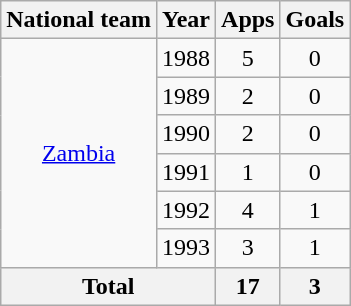<table class="wikitable" style="text-align: center;">
<tr>
<th>National team</th>
<th>Year</th>
<th>Apps</th>
<th>Goals</th>
</tr>
<tr>
<td rowspan="6"><a href='#'>Zambia</a></td>
<td>1988</td>
<td>5</td>
<td>0</td>
</tr>
<tr>
<td>1989</td>
<td>2</td>
<td>0</td>
</tr>
<tr>
<td>1990</td>
<td>2</td>
<td>0</td>
</tr>
<tr>
<td>1991</td>
<td>1</td>
<td>0</td>
</tr>
<tr>
<td>1992</td>
<td>4</td>
<td>1</td>
</tr>
<tr>
<td>1993</td>
<td>3</td>
<td>1</td>
</tr>
<tr>
<th colspan="2">Total</th>
<th>17</th>
<th>3</th>
</tr>
</table>
